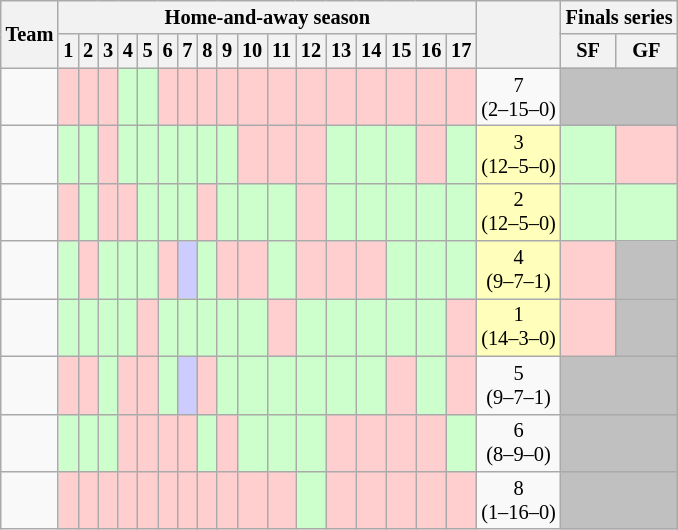<table class="wikitable sortable" style="font-size:85%; text-align:center">
<tr>
<th rowspan=2>Team</th>
<th colspan=17>Home-and-away season</th>
<th rowspan=2></th>
<th colspan=2>Finals series</th>
</tr>
<tr>
<th>1</th>
<th>2</th>
<th>3</th>
<th>4</th>
<th>5</th>
<th>6</th>
<th>7</th>
<th>8</th>
<th>9</th>
<th>10</th>
<th>11</th>
<th>12</th>
<th>13</th>
<th>14</th>
<th>15</th>
<th>16</th>
<th>17</th>
<th>SF</th>
<th>GF</th>
</tr>
<tr>
<td align=left></td>
<td bgcolor=FFCFCF></td>
<td bgcolor=FFCFCF></td>
<td bgcolor=FFCFCF><strong></strong></td>
<td bgcolor=CCFFCC><strong></strong></td>
<td bgcolor=CCFFCC><strong></strong></td>
<td bgcolor=FFCFCF></td>
<td bgcolor=FFCFCF></td>
<td bgcolor=FFCFCF><strong></strong></td>
<td bgcolor=FFCFCF><strong></strong></td>
<td bgcolor=FFCFCF></td>
<td bgcolor=FFCFCF></td>
<td bgcolor=FFCFCF></td>
<td bgcolor=FFCFCF><strong></strong></td>
<td bgcolor=FFCFCF><strong></strong></td>
<td bgcolor=FFCFCF><strong></strong></td>
<td bgcolor=FFCFCF></td>
<td bgcolor=FFCFCF><strong></strong></td>
<td>7<br>(2–15–0)</td>
<td colspan=2 bgcolor=C0C0C0></td>
</tr>
<tr>
<td align=left></td>
<td bgcolor=CCFFCC></td>
<td bgcolor=CCFFCC><strong></strong></td>
<td bgcolor=FFCFCF></td>
<td bgcolor=CCFFCC><strong></strong></td>
<td bgcolor=CCFFCC></td>
<td bgcolor=CCFFCC><strong></strong></td>
<td bgcolor=CCFFCC></td>
<td bgcolor=CCFFCC><strong></strong></td>
<td bgcolor=CCFFCC></td>
<td bgcolor=FFCFCF><strong></strong></td>
<td bgcolor=FFCFCF></td>
<td bgcolor=FFCFCF><strong></strong></td>
<td bgcolor=CCFFCC></td>
<td bgcolor=CCFFCC><strong></strong></td>
<td bgcolor=CCFFCC><strong></strong></td>
<td bgcolor=FFCFCF></td>
<td bgcolor=CCFFCC><strong></strong></td>
<td bgcolor=FFFFBB>3<br>(12–5–0)</td>
<td bgcolor=CCFFCC></td>
<td bgcolor=FFCFCF></td>
</tr>
<tr>
<td align=left></td>
<td bgcolor=FFCFCF><strong></strong></td>
<td bgcolor=CCFFCC></td>
<td bgcolor=FFCFCF><strong></strong></td>
<td bgcolor=FFCFCF></td>
<td bgcolor=CCFFCC><strong></strong></td>
<td bgcolor=CCFFCC></td>
<td bgcolor=CCFFCC><strong></strong></td>
<td bgcolor=FFCFCF></td>
<td bgcolor=CCFFCC><strong></strong></td>
<td bgcolor=CCFFCC></td>
<td bgcolor=CCFFCC><strong></strong></td>
<td bgcolor=FFCFCF></td>
<td bgcolor=CCFFCC><strong></strong></td>
<td bgcolor=CCFFCC></td>
<td bgcolor=CCFFCC></td>
<td bgcolor=CCFFCC><strong></strong></td>
<td bgcolor=CCFFCC></td>
<td bgcolor=FFFFBB>2<br>(12–5–0)</td>
<td bgcolor=CCFFCC><strong></strong></td>
<td bgcolor=CCFFCC><strong></strong></td>
</tr>
<tr>
<td align=left></td>
<td bgcolor=CCFFCC><strong></strong></td>
<td bgcolor=FFCFCF><strong></strong></td>
<td bgcolor=CCFFCC></td>
<td bgcolor=CCFFCC><strong></strong></td>
<td bgcolor=CCFFCC></td>
<td bgcolor=FFCFCF></td>
<td bgcolor=CCCCFF><strong></strong></td>
<td bgcolor=CCFFCC></td>
<td bgcolor=FFCFCF></td>
<td bgcolor=FFCFCF><strong></strong></td>
<td bgcolor=CCFFCC></td>
<td bgcolor=FFCFCF><strong></strong></td>
<td bgcolor=FFCFCF><strong></strong></td>
<td bgcolor=FFCFCF></td>
<td bgcolor=CCFFCC></td>
<td bgcolor=CCFFCC><strong></strong></td>
<td bgcolor=CCFFCC><strong></strong></td>
<td bgcolor=FFFFBB>4<br>(9–7–1)</td>
<td bgcolor=FFCFCF></td>
<td bgcolor=C0C0C0></td>
</tr>
<tr>
<td align=left></td>
<td bgcolor=CCFFCC><strong></strong></td>
<td bgcolor=CCFFCC></td>
<td bgcolor=CCFFCC></td>
<td bgcolor=CCFFCC><strong></strong></td>
<td bgcolor=FFCFCF><strong></strong></td>
<td bgcolor=CCFFCC></td>
<td bgcolor=CCFFCC><strong></strong></td>
<td bgcolor=CCFFCC></td>
<td bgcolor=CCFFCC><strong></strong></td>
<td bgcolor=CCFFCC><strong></strong></td>
<td bgcolor=FFCFCF></td>
<td bgcolor=CCFFCC></td>
<td bgcolor=CCFFCC><strong></strong></td>
<td bgcolor=CCFFCC></td>
<td bgcolor=CCFFCC></td>
<td bgcolor=CCFFCC><strong></strong></td>
<td bgcolor=FFCFCF><strong></strong></td>
<td bgcolor=FFFFBB>1<br>(14–3–0)</td>
<td bgcolor=FFCFCF><strong></strong></td>
<td bgcolor=C0C0C0></td>
</tr>
<tr>
<td align=left></td>
<td bgcolor=FFCFCF></td>
<td bgcolor=FFCFCF><strong></strong></td>
<td bgcolor=CCFFCC><strong></strong></td>
<td bgcolor=FFCFCF></td>
<td bgcolor=FFCFCF></td>
<td bgcolor=CCFFCC><strong></strong></td>
<td bgcolor=CCCCFF></td>
<td bgcolor=FFCFCF><strong></strong></td>
<td bgcolor=CCFFCC></td>
<td bgcolor=CCFFCC></td>
<td bgcolor=CCFFCC><strong></strong></td>
<td bgcolor=CCFFCC><strong></strong></td>
<td bgcolor=CCFFCC></td>
<td bgcolor=CCFFCC><strong></strong></td>
<td bgcolor=FFCFCF></td>
<td bgcolor=CCFFCC><strong></strong></td>
<td bgcolor=FFCFCF></td>
<td>5<br>(9–7–1)</td>
<td colspan=2 bgcolor=C0C0C0></td>
</tr>
<tr>
<td align=left></td>
<td bgcolor=CCFFCC></td>
<td bgcolor=CCFFCC></td>
<td bgcolor=CCFFCC><strong></strong></td>
<td bgcolor=FFCFCF></td>
<td bgcolor=FFCFCF><strong></strong></td>
<td bgcolor=FFCFCF><strong></strong></td>
<td bgcolor=FFCFCF></td>
<td bgcolor=CCFFCC><strong></strong></td>
<td bgcolor=FFCFCF><strong></strong></td>
<td bgcolor=CCFFCC></td>
<td bgcolor=CCFFCC><strong></strong></td>
<td bgcolor=CCFFCC></td>
<td bgcolor=FFCFCF></td>
<td bgcolor=FFCFCF><strong></strong></td>
<td bgcolor=FFCFCF><strong></strong></td>
<td bgcolor=FFCFCF></td>
<td bgcolor=CCFFCC></td>
<td>6<br>(8–9–0)</td>
<td colspan=2 bgcolor=C0C0C0></td>
</tr>
<tr>
<td align=left></td>
<td bgcolor=FFCFCF><strong></strong></td>
<td bgcolor=FFCFCF><strong></strong></td>
<td bgcolor=FFCFCF></td>
<td bgcolor=FFCFCF></td>
<td bgcolor=FFCFCF></td>
<td bgcolor=FFCFCF><strong></strong></td>
<td bgcolor=FFCFCF><strong></strong></td>
<td bgcolor=FFCFCF></td>
<td bgcolor=FFCFCF></td>
<td bgcolor=FFCFCF><strong></strong></td>
<td bgcolor=FFCFCF><strong></strong></td>
<td bgcolor=CCFFCC><strong></strong></td>
<td bgcolor=FFCFCF></td>
<td bgcolor=FFCFCF></td>
<td bgcolor=FFCFCF><strong></strong></td>
<td bgcolor=FFCFCF></td>
<td bgcolor=FFCFCF></td>
<td>8<br>(1–16–0)</td>
<td colspan=2 bgcolor=C0C0C0></td>
</tr>
</table>
